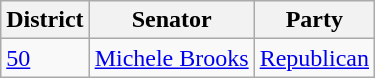<table class="wikitable">
<tr>
<th>District</th>
<th>Senator</th>
<th>Party</th>
</tr>
<tr>
<td><a href='#'>50</a></td>
<td><a href='#'>Michele Brooks</a></td>
<td><a href='#'>Republican</a></td>
</tr>
</table>
